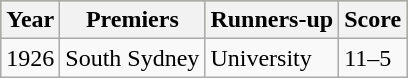<table class="wikitable">
<tr style="background:#bdb76b;">
<th>Year</th>
<th>Premiers</th>
<th>Runners-up</th>
<th>Score</th>
</tr>
<tr>
<td>1926</td>
<td> South Sydney</td>
<td> University</td>
<td>11–5</td>
</tr>
</table>
